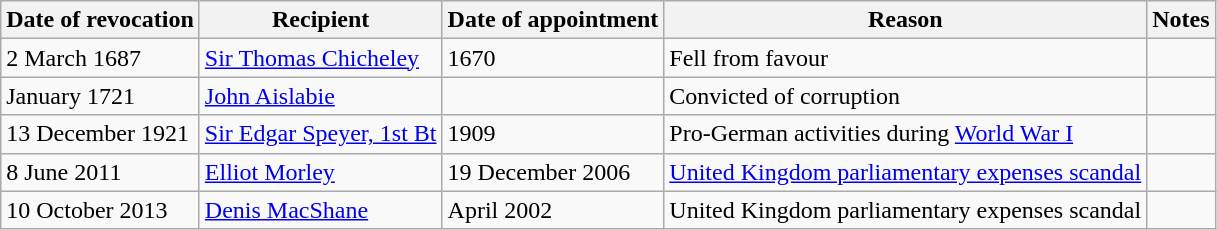<table class="wikitable">
<tr>
<th>Date of revocation</th>
<th>Recipient</th>
<th>Date of appointment</th>
<th>Reason</th>
<th>Notes</th>
</tr>
<tr>
<td>2 March 1687</td>
<td><a href='#'>Sir Thomas Chicheley</a></td>
<td>1670</td>
<td>Fell from favour</td>
<td></td>
</tr>
<tr>
<td>January 1721</td>
<td><a href='#'>John Aislabie</a></td>
<td></td>
<td>Convicted of corruption</td>
</tr>
<tr>
<td>13 December 1921</td>
<td><a href='#'>Sir Edgar Speyer, 1st Bt</a></td>
<td>1909</td>
<td>Pro-German activities during <a href='#'>World War I</a></td>
<td></td>
</tr>
<tr>
<td>8 June 2011</td>
<td><a href='#'>Elliot Morley</a></td>
<td>19 December 2006</td>
<td><a href='#'>United Kingdom parliamentary expenses scandal</a></td>
<td></td>
</tr>
<tr>
<td>10 October 2013</td>
<td><a href='#'>Denis MacShane</a></td>
<td>April 2002</td>
<td>United Kingdom parliamentary expenses scandal</td>
<td></td>
</tr>
</table>
